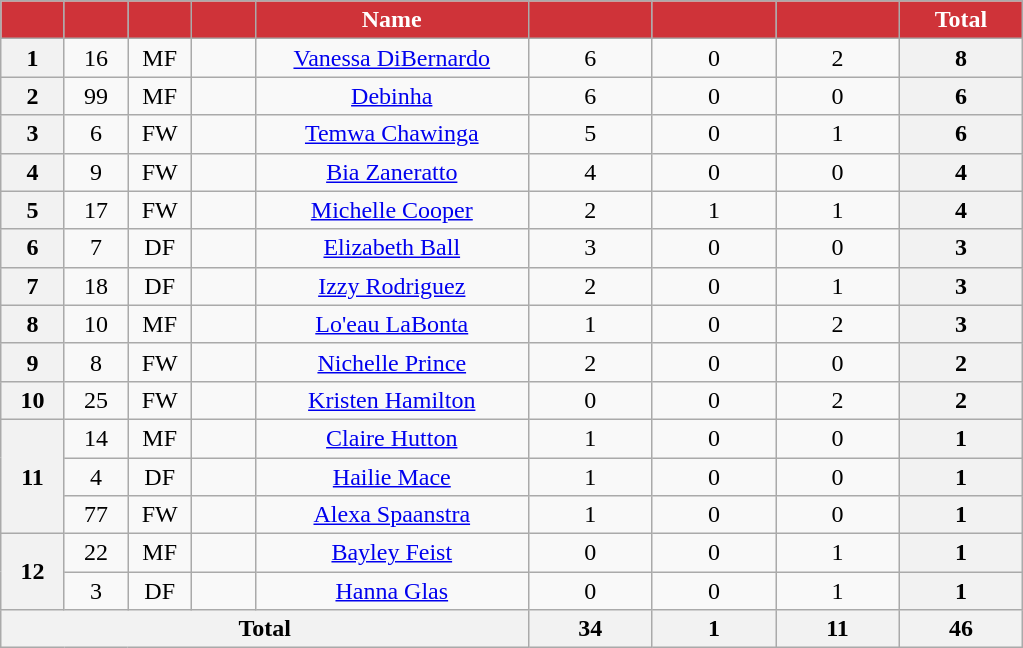<table class="wikitable sortable" style="text-align:center;">
<tr>
<th style="background:#CF3339; color:#fff; width:35px;" scope="col"></th>
<th style="background:#CF3339; color:#fff; width:35px;" scope="col"></th>
<th style="background:#CF3339; color:#fff; width:35px;" scope="col"></th>
<th style="background:#CF3339; color:#fff; width:35px;" scope="col"></th>
<th style="background:#CF3339; color:#fff; width:175px;" scope="col">Name</th>
<th style="background:#CF3339; color:#fff; width:75px;" scope="col"></th>
<th style="background:#CF3339; color:#fff; width:75px;" scope="col"></th>
<th style="background:#CF3339; color:#fff; width:75px;" scope="col"></th>
<th style="background:#CF3339; color:#fff; width:75px;" scope="col">Total</th>
</tr>
<tr>
<th>1</th>
<td>16</td>
<td>MF</td>
<td></td>
<td><a href='#'>Vanessa DiBernardo</a></td>
<td>6</td>
<td>0</td>
<td>2</td>
<th>8</th>
</tr>
<tr>
<th scope="row">2</th>
<td>99</td>
<td>MF</td>
<td></td>
<td><a href='#'>Debinha</a></td>
<td>6</td>
<td>0</td>
<td>0</td>
<th>6</th>
</tr>
<tr>
<th>3</th>
<td>6</td>
<td>FW</td>
<td></td>
<td><a href='#'>Temwa Chawinga</a></td>
<td>5</td>
<td>0</td>
<td>1</td>
<th>6</th>
</tr>
<tr>
<th>4</th>
<td>9</td>
<td>FW</td>
<td></td>
<td><a href='#'>Bia Zaneratto</a></td>
<td>4</td>
<td>0</td>
<td>0</td>
<th>4</th>
</tr>
<tr>
<th>5</th>
<td>17</td>
<td>FW</td>
<td></td>
<td><a href='#'>Michelle Cooper</a></td>
<td>2</td>
<td>1</td>
<td>1</td>
<th>4</th>
</tr>
<tr>
<th>6</th>
<td>7</td>
<td>DF</td>
<td></td>
<td><a href='#'>Elizabeth Ball</a></td>
<td>3</td>
<td>0</td>
<td>0</td>
<th>3</th>
</tr>
<tr>
<th>7</th>
<td>18</td>
<td>DF</td>
<td></td>
<td><a href='#'>Izzy Rodriguez</a></td>
<td>2</td>
<td>0</td>
<td>1</td>
<th>3</th>
</tr>
<tr>
<th>8</th>
<td>10</td>
<td>MF</td>
<td></td>
<td><a href='#'>Lo'eau LaBonta</a></td>
<td>1</td>
<td>0</td>
<td>2</td>
<th>3</th>
</tr>
<tr>
<th>9</th>
<td>8</td>
<td>FW</td>
<td></td>
<td><a href='#'>Nichelle Prince</a></td>
<td>2</td>
<td>0</td>
<td>0</td>
<th>2</th>
</tr>
<tr>
<th>10</th>
<td>25</td>
<td>FW</td>
<td></td>
<td><a href='#'>Kristen Hamilton</a></td>
<td>0</td>
<td>0</td>
<td>2</td>
<th>2</th>
</tr>
<tr>
<th rowspan="3">11</th>
<td>14</td>
<td>MF</td>
<td></td>
<td><a href='#'>Claire Hutton</a></td>
<td>1</td>
<td>0</td>
<td>0</td>
<th>1</th>
</tr>
<tr>
<td>4</td>
<td>DF</td>
<td></td>
<td><a href='#'>Hailie Mace</a></td>
<td>1</td>
<td>0</td>
<td>0</td>
<th>1</th>
</tr>
<tr>
<td>77</td>
<td>FW</td>
<td></td>
<td><a href='#'>Alexa Spaanstra</a></td>
<td>1</td>
<td>0</td>
<td>0</td>
<th scope="row">1</th>
</tr>
<tr>
<th rowspan="2">12</th>
<td>22</td>
<td>MF</td>
<td></td>
<td><a href='#'>Bayley Feist</a></td>
<td>0</td>
<td>0</td>
<td>1</td>
<th>1</th>
</tr>
<tr>
<td>3</td>
<td>DF</td>
<td></td>
<td><a href='#'>Hanna Glas</a></td>
<td>0</td>
<td>0</td>
<td>1</td>
<th>1</th>
</tr>
<tr>
<th colspan="5" scope="row">Total</th>
<th>34</th>
<th>1</th>
<th>11</th>
<th>46</th>
</tr>
</table>
